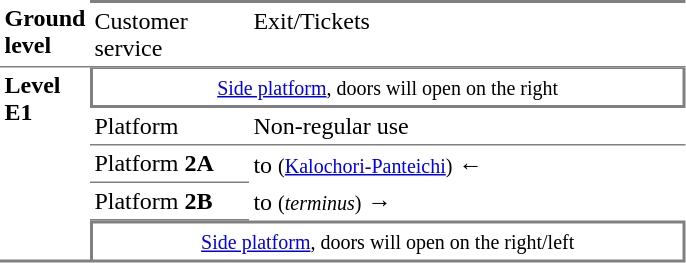<table table border=0 cellspacing=0 cellpadding=3>
<tr>
<td style="border-bottom:solid 1px gray;" width=50 valign=top><strong>Ground level</strong></td>
<td style="border-top:solid 2px gray;border-bottom:solid 1px gray;" width=100 valign=top>Customer service</td>
<td style="border-top:solid 2px gray;border-bottom:solid 1px gray;" width=285 valign=top>Exit/Tickets</td>
</tr>
<tr>
<td style="border-bottom:solid 2px gray;" rowspan=5 valign=top><strong>Level<br>Ε1</strong></td>
<td style="border-top:solid 1px gray;border-right:solid 2px gray;border-left:solid 2px gray;border-bottom:solid 2px gray;text-align:center;" colspan=2><small><a href='#'>Side platform</a>, doors will open on the right</small></td>
</tr>
<tr>
<td style="border-bottom:solid 1px gray;">Platform </td>
<td style="border-bottom:solid 1px gray;">Non-regular use</td>
</tr>
<tr>
<td style="border-bottom:solid 1px gray;">Platform <strong>2A</strong></td>
<td> to  <small>(<a href='#'>Kalochori-Panteichi</a>)</small> ←</td>
</tr>
<tr>
<td style="border-bottom:solid 1px gray;">Platform <strong>2B</strong></td>
<td> to  <small>(<em>terminus</em>)</small> →</td>
</tr>
<tr>
<td style="border-top:solid 2px gray;border-right:solid 2px gray;border-left:solid 2px gray;border-bottom:solid 2px gray;text-align:center;" colspan=2><small><a href='#'>Side platform</a>, doors will open on the right/left</small></td>
</tr>
</table>
